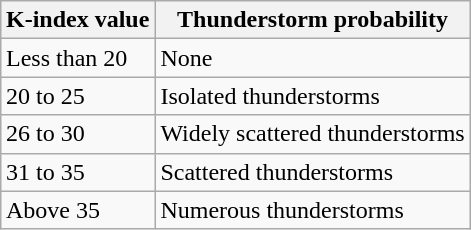<table class="wikitable" style="float: right;">
<tr>
<th>K-index value</th>
<th>Thunderstorm probability</th>
</tr>
<tr>
<td>Less than 20</td>
<td>None</td>
</tr>
<tr>
<td>20 to 25</td>
<td>Isolated thunderstorms</td>
</tr>
<tr>
<td>26 to 30</td>
<td>Widely scattered thunderstorms</td>
</tr>
<tr>
<td>31 to 35</td>
<td>Scattered thunderstorms</td>
</tr>
<tr>
<td>Above 35</td>
<td>Numerous thunderstorms</td>
</tr>
</table>
